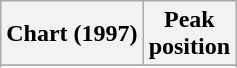<table class="wikitable sortable">
<tr>
<th align="center">Chart (1997)</th>
<th align="center">Peak<br>position</th>
</tr>
<tr>
</tr>
<tr>
</tr>
</table>
